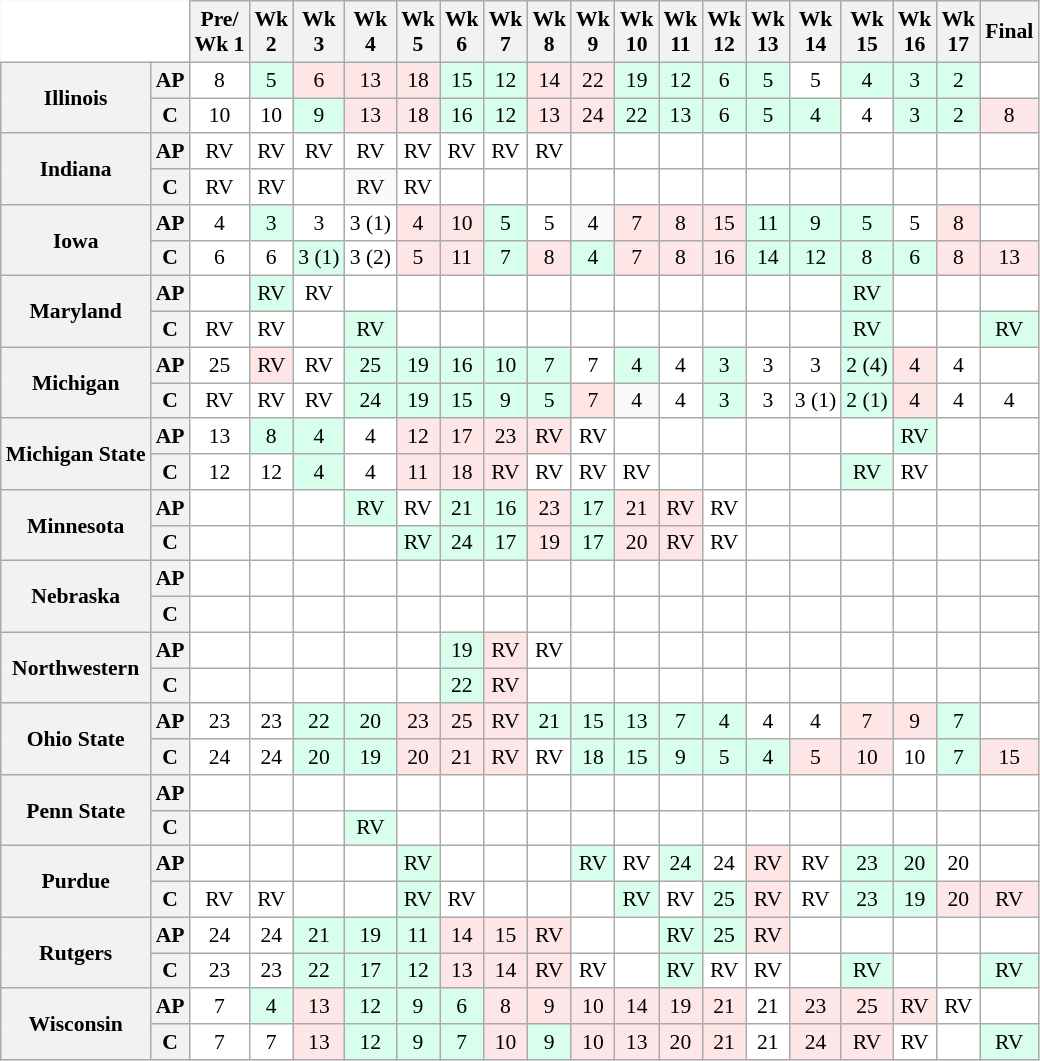<table class="wikitable" style="white-space:nowrap;font-size:90%;text-align:center;">
<tr>
<th colspan=2 style="background:white; border-top-style:hidden; border-left-style:hidden;"> </th>
<th>Pre/<br>Wk 1</th>
<th>Wk<br>2</th>
<th>Wk<br>3</th>
<th>Wk<br>4</th>
<th>Wk<br>5</th>
<th>Wk<br>6</th>
<th>Wk<br>7</th>
<th>Wk<br>8</th>
<th>Wk<br>9</th>
<th>Wk<br>10</th>
<th>Wk<br>11</th>
<th>Wk<br>12</th>
<th>Wk<br>13</th>
<th>Wk<br>14</th>
<th>Wk<br>15</th>
<th>Wk<br>16</th>
<th>Wk<br>17</th>
<th>Final</th>
</tr>
<tr>
<th rowspan=2 style=>Illinois</th>
<th>AP</th>
<td style="background:#FFF;">8</td>
<td style="background:#d8ffeb;">5</td>
<td style="background:#ffe6e6;">6</td>
<td style="background:#FFe6e6;">13</td>
<td style="background:#FFE6E6;">18</td>
<td style="background:#d8ffeb;">15</td>
<td style="background:#d8ffeb;">12</td>
<td style="background:#FFE6E6;">14</td>
<td style="background:#FFE6E6;">22</td>
<td style="background:#d8ffeb;">19</td>
<td style="background:#d8ffeb;">12</td>
<td style="background:#d8ffeb;">6</td>
<td style="background:#d8ffeb;">5</td>
<td style="background:#FFF;">5</td>
<td style="background:#d8ffeb;">4</td>
<td style="background:#d8ffeb;">3</td>
<td style="background:#d8ffeb;">2</td>
<td style="background:#FFF;"></td>
</tr>
<tr>
<th>C</th>
<td style="background:#FFF;">10</td>
<td style="background:#FFF;">10</td>
<td style="background:#d8ffeb;">9</td>
<td style="background:#FFe6e6;">13</td>
<td style="background:#FFE6E6;">18</td>
<td style="background:#d8ffeb;">16</td>
<td style="background:#d8ffeb;">12</td>
<td style="background:#FFE6E6;">13</td>
<td style="background:#FFE6E6;">24</td>
<td style="background:#d8ffeb;">22</td>
<td style="background:#d8ffeb;">13</td>
<td style="background:#d8ffeb;">6</td>
<td style="background:#d8ffeb;">5</td>
<td style="background:#d8ffeb;">4</td>
<td style="background:#FFF;">4</td>
<td style="background:#d8ffeb;">3</td>
<td style="background:#d8ffeb;">2</td>
<td style="background:#FFE6E6;">8</td>
</tr>
<tr>
<th rowspan=2 style=>Indiana</th>
<th>AP</th>
<td style="background:#FFF;">RV</td>
<td style="background:#FFF;">RV</td>
<td style="background:#FFF;">RV</td>
<td style="background:#FFF;">RV</td>
<td style="background:#FFF;">RV</td>
<td style="background:#FFF;">RV</td>
<td style="background:#FFF;">RV</td>
<td style="background:#FFF;">RV</td>
<td style="background:#FFF;"></td>
<td style="background:#FFF;"></td>
<td style="background:#FFF;"></td>
<td style="background:#FFF;"></td>
<td style="background:#FFF;"></td>
<td style="background:#FFF;"></td>
<td style="background:#FFF;"></td>
<td style="background:#FFF;"></td>
<td style="background:#FFF;"></td>
<td style="background:#FFF;"></td>
</tr>
<tr>
<th>C</th>
<td style="background:#FFF;">RV</td>
<td style="background:#FFF;">RV</td>
<td style="background:#FFF;"></td>
<td style="background:##d8ffeb;">RV</td>
<td style="background:#FFF;">RV</td>
<td style="background:#FFF;"></td>
<td style="background:#FFF;"></td>
<td style="background:#FFF;"></td>
<td style="background:#FFF;"></td>
<td style="background:#FFF;"></td>
<td style="background:#FFF;"></td>
<td style="background:#FFF;"></td>
<td style="background:#FFF;"></td>
<td style="background:#FFF;"></td>
<td style="background:#FFF;"></td>
<td style="background:#FFF;"></td>
<td style="background:#FFF;"></td>
<td style="background:#FFF;"></td>
</tr>
<tr>
<th rowspan=2 style=>Iowa</th>
<th>AP</th>
<td style="background:#FFF;">4</td>
<td style="background:#d8ffeb;">3</td>
<td style="background:#FFF;">3</td>
<td style="background:#FFF;">3 (1)</td>
<td style="background:#FFE6E6;">4</td>
<td style="background:#FFe6e6;">10</td>
<td style="background:#d8ffeb;">5</td>
<td style="background:#FFF;">5</td>
<td style="background:##d8ffeb;">4</td>
<td style="background:#FFE6E6;">7</td>
<td style="background:#FFE6E6;">8</td>
<td style="background:#FFE6E6;">15</td>
<td style="background:#d8ffeb;">11</td>
<td style="background:#d8ffeb;">9</td>
<td style="background:#d8ffeb;">5</td>
<td style="background:#FFF;">5</td>
<td style="background:#FFE6E6;">8</td>
<td style="background:#FFF;"></td>
</tr>
<tr>
<th>C</th>
<td style="background:#FFF;">6</td>
<td style="background:#FFF;">6</td>
<td style="background:#d8ffeb;">3 (1)</td>
<td style="background:#FFF;">3 (2)</td>
<td style="background:#FFE6E6;">5</td>
<td style="background:#FFe6e6;">11</td>
<td style="background:#d8ffeb;">7</td>
<td style="background:#FFE6E6;">8</td>
<td style="background:#d8ffeb;">4</td>
<td style="background:#FFE6E6;">7</td>
<td style="background:#FFE6E6;">8</td>
<td style="background:#FFE6E6;">16</td>
<td style="background:#d8ffeb;">14</td>
<td style="background:#d8ffeb;">12</td>
<td style="background:#d8ffeb;">8</td>
<td style="background:#d8ffeb;">6</td>
<td style="background:#FFE6E6;">8</td>
<td style="background:#FFE6E6;">13</td>
</tr>
<tr>
<th rowspan=2 style=>Maryland</th>
<th>AP</th>
<td style="background:#FFF;"></td>
<td style="background:#d8ffeb;">RV</td>
<td style="background:#FFF;">RV</td>
<td style="background:#FFF;"></td>
<td style="background:#FFF;"></td>
<td style="background:#FFF;"></td>
<td style="background:#FFF;"></td>
<td style="background:#FFF;"></td>
<td style="background:#FFF;"></td>
<td style="background:#FFF;"></td>
<td style="background:#FFF;"></td>
<td style="background:#FFF;"></td>
<td style="background:#FFF;"></td>
<td style="background:#FFF;"></td>
<td style="background:#d8ffeb;">RV</td>
<td style="background:#FFF;"></td>
<td style="background:#FFF;"></td>
<td style="background:#FFF;"></td>
</tr>
<tr>
<th>C</th>
<td style="background:#FFF;">RV</td>
<td style="background:#FFF;">RV</td>
<td style="background:#FFF;"></td>
<td style="background:#d8ffeb;">RV</td>
<td style="background:#FFF;"></td>
<td style="background:#FFF;"></td>
<td style="background:#FFF;"></td>
<td style="background:#FFF;"></td>
<td style="background:#FFF;"></td>
<td style="background:#FFF;"></td>
<td style="background:#FFF;"></td>
<td style="background:#FFF;"></td>
<td style="background:#FFF;"></td>
<td style="background:#FFF;"></td>
<td style="background:#d8ffeb;">RV</td>
<td style="background:#FFF;"></td>
<td style="background:#FFF;"></td>
<td style="background:#d8ffeb;">RV</td>
</tr>
<tr>
<th rowspan=2 style=>Michigan</th>
<th>AP</th>
<td style="background:#FFF;">25</td>
<td style="background:#FFe6e6;">RV</td>
<td style="background:#FFF;">RV</td>
<td style="background:#d8ffeb;">25</td>
<td style="background:#d8ffeb;">19</td>
<td style="background:#d8ffeb;">16</td>
<td style="background:#d8ffeb;">10</td>
<td style="background:#d8ffeb;">7</td>
<td style="background:#FFF;">7</td>
<td style="background:#d8ffeb;">4</td>
<td style="background:#FFF;">4</td>
<td style="background:#d8ffeb;">3</td>
<td style="background:#FFF;">3</td>
<td style="background:#FFF;">3</td>
<td style="background:#d8ffeb;">2 (4)</td>
<td style="background:#FFE6E6;">4</td>
<td style="background:#FFF;">4</td>
<td style="background:#FFF;"></td>
</tr>
<tr>
<th>C</th>
<td style="background:#FFF;">RV</td>
<td style="background:#FFF;">RV</td>
<td style="background:#FFF;">RV</td>
<td style="background:#d8ffeb;">24</td>
<td style="background:#d8ffeb;">19</td>
<td style="background:#d8ffeb;">15</td>
<td style="background:#d8ffeb;">9</td>
<td style="background:#d8ffeb;">5</td>
<td style="background:#FFE6E6;">7</td>
<td style="background:##d8ffeb;">4</td>
<td style="background:#FFF;">4</td>
<td style="background:#d8ffeb;">3</td>
<td style="background:#FFF;">3</td>
<td style="background:#FFF;">3 (1)</td>
<td style="background:#d8ffeb;">2 (1)</td>
<td style="background:#FFE6E6;">4</td>
<td style="background:#FFF;">4</td>
<td style="background:#FFF;">4</td>
</tr>
<tr>
<th rowspan=2 style=>Michigan State</th>
<th>AP</th>
<td style="background:#FFF;">13</td>
<td style="background:#d8ffeb;">8</td>
<td style="background:#d8ffeb;">4</td>
<td style="background:#FFF;">4</td>
<td style="background:#FFE6E6;">12</td>
<td style="background:#FFe6e6;">17</td>
<td style="background:#FFE6E6;">23</td>
<td style="background:#FFE6E6;">RV</td>
<td style="background:#FFF;">RV</td>
<td style="background:#FFF;"></td>
<td style="background:#FFF;"></td>
<td style="background:#FFF;"></td>
<td style="background:#FFF;"></td>
<td style="background:#FFF;"></td>
<td style="background:#FFF;"></td>
<td style="background:#d8ffeb;">RV</td>
<td style="background:#FFF;"></td>
<td style="background:#FFF;"></td>
</tr>
<tr>
<th>C</th>
<td style="background:#FFF;">12</td>
<td style="background:#FFF;">12</td>
<td style="background:#d8ffeb;">4</td>
<td style="background:#FFF;">4</td>
<td style="background:#FFE6E6;">11</td>
<td style="background:#FFe6e6;">18</td>
<td style="background:#FFE6E6;">RV</td>
<td style="background:#FFF;">RV</td>
<td style="background:#FFF;">RV</td>
<td style="background:#FFF;">RV</td>
<td style="background:#FFF;"></td>
<td style="background:#FFF;"></td>
<td style="background:#FFF;"></td>
<td style="background:#FFF;"></td>
<td style="background:#d8ffeb;">RV</td>
<td style="background:#FFF;">RV</td>
<td style="background:#FFF;"></td>
<td style="background:#FFF;"></td>
</tr>
<tr>
<th rowspan=2 style=>Minnesota</th>
<th>AP</th>
<td style="background:#FFF;"></td>
<td style="background:#FFF;"></td>
<td style="background:#FFF;"></td>
<td style="background:#d8ffeb;">RV</td>
<td style="background:#FFF;">RV</td>
<td style="background:#d8ffeb;">21</td>
<td style="background:#d8ffeb;">16</td>
<td style="background:#FFE6E6;">23</td>
<td style="background:#d8ffeb;">17</td>
<td style="background:#FFE6E6;">21</td>
<td style="background:#FFE6E6;">RV</td>
<td style="background:#FFF;">RV</td>
<td style="background:#FFF;"></td>
<td style="background:#FFF;"></td>
<td style="background:#FFF;"></td>
<td style="background:#FFF;"></td>
<td style="background:#FFF;"></td>
<td style="background:#FFF;"></td>
</tr>
<tr>
<th>C</th>
<td style="background:#FFF;"></td>
<td style="background:#FFF;"></td>
<td style="background:#FFF;"></td>
<td style="background:#FFF;"></td>
<td style="background:#d8ffeb;">RV</td>
<td style="background:#d8ffeb;">24</td>
<td style="background:#d8ffeb;">17</td>
<td style="background:#FFE6E6;">19</td>
<td style="background:#d8ffeb;">17</td>
<td style="background:#FFE6E6;">20</td>
<td style="background:#FFE6E6;">RV</td>
<td style="background:#FFF;">RV</td>
<td style="background:#FFF;"></td>
<td style="background:#FFF;"></td>
<td style="background:#FFF;"></td>
<td style="background:#FFF;"></td>
<td style="background:#FFF;"></td>
<td style="background:#FFF;"></td>
</tr>
<tr>
<th rowspan=2 style=>Nebraska</th>
<th>AP</th>
<td style="background:#FFF;"></td>
<td style="background:#FFF;"></td>
<td style="background:#FFF;"></td>
<td style="background:#FFF;"></td>
<td style="background:#FFF;"></td>
<td style="background:#FFF;"></td>
<td style="background:#FFF;"></td>
<td style="background:#FFF;"></td>
<td style="background:#FFF;"></td>
<td style="background:#FFF;"></td>
<td style="background:#FFF;"></td>
<td style="background:#FFF;"></td>
<td style="background:#FFF;"></td>
<td style="background:#FFF;"></td>
<td style="background:#FFF;"></td>
<td style="background:#FFF;"></td>
<td style="background:#FFF;"></td>
<td style="background:#FFF;"></td>
</tr>
<tr>
<th>C</th>
<td style="background:#FFF;"></td>
<td style="background:#FFF;"></td>
<td style="background:#FFF;"></td>
<td style="background:#FFF;"></td>
<td style="background:#FFF;"></td>
<td style="background:#FFF;"></td>
<td style="background:#FFF;"></td>
<td style="background:#FFF;"></td>
<td style="background:#FFF;"></td>
<td style="background:#FFF;"></td>
<td style="background:#FFF;"></td>
<td style="background:#FFF;"></td>
<td style="background:#FFF;"></td>
<td style="background:#FFF;"></td>
<td style="background:#FFF;"></td>
<td style="background:#FFF;"></td>
<td style="background:#FFF;"></td>
<td style="background:#FFF;"></td>
</tr>
<tr>
<th rowspan=2 style=>Northwestern</th>
<th>AP</th>
<td style="background:#FFF;"></td>
<td style="background:#FFF;"></td>
<td style="background:#FFF;"></td>
<td style="background:#FFF;"></td>
<td style="background:#FFF;"></td>
<td style="background:#d8ffeb;">19</td>
<td style="background:#FFE6E6;">RV</td>
<td style="background:#FFF;">RV</td>
<td style="background:#FFF;"></td>
<td style="background:#FFF;"></td>
<td style="background:#FFF;"></td>
<td style="background:#FFF;"></td>
<td style="background:#FFF;"></td>
<td style="background:#FFF;"></td>
<td style="background:#FFF;"></td>
<td style="background:#FFF;"></td>
<td style="background:#FFF;"></td>
<td style="background:#FFF;"></td>
</tr>
<tr>
<th>C</th>
<td style="background:#FFF;"></td>
<td style="background:#FFF;"></td>
<td style="background:#FFF;"></td>
<td style="background:#FFF;"></td>
<td style="background:#FFF;"></td>
<td style="background:#d8ffeb;">22</td>
<td style="background:#FFE6E6;">RV</td>
<td style="background:#FFF;"></td>
<td style="background:#FFF;"></td>
<td style="background:#FFF;"></td>
<td style="background:#FFF;"></td>
<td style="background:#FFF;"></td>
<td style="background:#FFF;"></td>
<td style="background:#FFF;"></td>
<td style="background:#FFF;"></td>
<td style="background:#FFF;"></td>
<td style="background:#FFF;"></td>
<td style="background:#FFF;"></td>
</tr>
<tr>
<th rowspan=2 style=>Ohio State</th>
<th>AP</th>
<td style="background:#FFF;">23</td>
<td style="background:#FFF;">23</td>
<td style="background:#d8ffeb;">22</td>
<td style="background:#d8ffeb;">20</td>
<td style="background:#FFE6E6;">23</td>
<td style="background:#FFe6e6;">25</td>
<td style="background:#FFE6E6;">RV</td>
<td style="background:#d8ffeb;">21</td>
<td style="background:#d8ffeb;">15</td>
<td style="background:#d8ffeb;">13</td>
<td style="background:#d8ffeb;">7</td>
<td style="background:#d8ffeb;">4</td>
<td style="background:#FFF;">4</td>
<td style="background:#FFF;">4</td>
<td style="background:#FFE6E6;">7</td>
<td style="background:#FFE6E6;">9</td>
<td style="background:#d8ffeb;">7</td>
<td style="background:#FFF;"></td>
</tr>
<tr>
<th>C</th>
<td style="background:#FFF;">24</td>
<td style="background:#FFF;">24</td>
<td style="background:#d8ffeb;">20</td>
<td style="background:#d8ffeb;">19</td>
<td style="background:#FFE6E6;">20</td>
<td style="background:#FFe6e6;">21</td>
<td style="background:#FFE6E6;">RV</td>
<td style="background:#FFF;">RV</td>
<td style="background:#d8ffeb;">18</td>
<td style="background:#d8ffeb;">15</td>
<td style="background:#d8ffeb;">9</td>
<td style="background:#d8ffeb;">5</td>
<td style="background:#d8ffeb;">4</td>
<td style="background:#FFE6E6;">5</td>
<td style="background:#FFE6E6;">10</td>
<td style="background:#FFF;">10</td>
<td style="background:#d8ffeb;">7</td>
<td style="background:#FFE6E6;">15</td>
</tr>
<tr>
<th rowspan=2 style=>Penn State</th>
<th>AP</th>
<td style="background:#FFF;"></td>
<td style="background:#FFF;"></td>
<td style="background:#FFF;"></td>
<td style="background:#FFF;"></td>
<td style="background:#FFF;"></td>
<td style="background:#FFF;"></td>
<td style="background:#FFF;"></td>
<td style="background:#FFF;"></td>
<td style="background:#FFF;"></td>
<td style="background:#FFF;"></td>
<td style="background:#FFF;"></td>
<td style="background:#FFF;"></td>
<td style="background:#FFF;"></td>
<td style="background:#FFF;"></td>
<td style="background:#FFF;"></td>
<td style="background:#FFF;"></td>
<td style="background:#FFF;"></td>
<td style="background:#FFF;"></td>
</tr>
<tr>
<th>C</th>
<td style="background:#FFF;"></td>
<td style="background:#FFF;"></td>
<td style="background:#FFF;"></td>
<td style="background:#d8ffeb;">RV</td>
<td style="background:#FFF;"></td>
<td style="background:#FFF;"></td>
<td style="background:#FFF;"></td>
<td style="background:#FFF;"></td>
<td style="background:#FFF;"></td>
<td style="background:#FFF;"></td>
<td style="background:#FFF;"></td>
<td style="background:#FFF;"></td>
<td style="background:#FFF;"></td>
<td style="background:#FFF;"></td>
<td style="background:#FFF;"></td>
<td style="background:#FFF;"></td>
<td style="background:#FFF;"></td>
<td style="background:#FFF;"></td>
</tr>
<tr>
<th rowspan=2 style=>Purdue</th>
<th>AP</th>
<td style="background:#FFF;"></td>
<td style="background:#FFF;"></td>
<td style="background:#FFF;"></td>
<td style="background:#FFF;"></td>
<td style="background:#d8ffeb;">RV</td>
<td style="background:#FFF;"></td>
<td style="background:#FFF;"></td>
<td style="background:#FFF;"></td>
<td style="background:#d8ffeb;">RV</td>
<td style="background:#FFF;">RV</td>
<td style="background:#d8ffeb;">24</td>
<td style="background:#FFF;">24</td>
<td style="background:#FFE6E6;">RV</td>
<td style="background:#FFF;">RV</td>
<td style="background:#d8ffeb;">23</td>
<td style="background:#d8ffeb;">20</td>
<td style="background:#FFF;">20</td>
<td style="background:#FFF;"></td>
</tr>
<tr>
<th>C</th>
<td style="background:#FFF;">RV</td>
<td style="background:#FFF;">RV</td>
<td style="background:#FFF;"></td>
<td style="background:#FFF;"></td>
<td style="background:#d8ffeb;">RV</td>
<td style="background:#FFF;">RV</td>
<td style="background:#FFF;"></td>
<td style="background:#FFF;"></td>
<td style="background:#FFF;"></td>
<td style="background:#d8ffeb;">RV</td>
<td style="background:#FFF;">RV</td>
<td style="background:#d8ffeb;">25</td>
<td style="background:#FFE6E6;">RV</td>
<td style="background:#FFF;">RV</td>
<td style="background:#d8ffeb;">23</td>
<td style="background:#d8ffeb;">19</td>
<td style="background:#FFE6E6;">20</td>
<td style="background:#FFE6E6;">RV</td>
</tr>
<tr>
<th rowspan=2 style=>Rutgers</th>
<th>AP</th>
<td style="background:#FFF;">24</td>
<td style="background:#FFF;">24</td>
<td style="background:#d8ffeb;">21</td>
<td style="background:#d8ffeb;">19</td>
<td style="background:#d8ffeb;">11</td>
<td style="background:#FFe6e6;">14</td>
<td style="background:#FFe6e6;">15</td>
<td style="background:#FFe6e6;">RV</td>
<td style="background:#FFF;"></td>
<td style="background:#FFF;"></td>
<td style="background:#d8ffeb;">RV</td>
<td style="background:#d8ffeb;">25</td>
<td style="background:#FFE6E6;">RV</td>
<td style="background:#FFF;"></td>
<td style="background:#FFF;"></td>
<td style="background:#FFF;"></td>
<td style="background:#FFF;"></td>
<td style="background:#FFF;"></td>
</tr>
<tr>
<th>C</th>
<td style="background:#FFF;">23</td>
<td style="background:#FFF;">23</td>
<td style="background:#d8ffeb;">22</td>
<td style="background:#d8ffeb;">17</td>
<td style="background:#d8ffeb;">12</td>
<td style="background:#FFe6e6;">13</td>
<td style="background:#FFe6e6;">14</td>
<td style="background:#FFe6e6;">RV</td>
<td style="background:#FFF;">RV</td>
<td style="background:#FFF;"></td>
<td style="background:#d8ffeb;">RV</td>
<td style="background:#FFF;">RV</td>
<td style="background:#FFF;">RV</td>
<td style="background:#FFF;"></td>
<td style="background:#d8ffeb;">RV</td>
<td style="background:#FFF;"></td>
<td style="background:#FFF;"></td>
<td style="background:#d8ffeb;">RV</td>
</tr>
<tr>
<th rowspan=2 style=>Wisconsin</th>
<th>AP</th>
<td style="background:#FFF;">7</td>
<td style="background:#d8ffeb;">4</td>
<td style="background:#ffe6e6;">13</td>
<td style="background:#d8ffeb;">12</td>
<td style="background:#d8ffeb;">9</td>
<td style="background:#d8ffeb;">6</td>
<td style="background:#FFe6e6;">8</td>
<td style="background:#FFe6e6;">9</td>
<td style="background:#FFe6e6;">10</td>
<td style="background:#FFe6e6;">14</td>
<td style="background:#FFe6e6;">19</td>
<td style="background:#FFe6e6;">21</td>
<td style="background:#FFF;">21</td>
<td style="background:#FFE6E6;">23</td>
<td style="background:#FFE6E6;">25</td>
<td style="background:#FFE6E6;">RV</td>
<td style="background:#FFF;">RV</td>
<td style="background:#FFF;"></td>
</tr>
<tr>
<th>C</th>
<td style="background:#FFF;">7</td>
<td style="background:#FFF;">7</td>
<td style="background:#FFe6e6;">13</td>
<td style="background:#d8ffeb;">12</td>
<td style="background:#d8ffeb;">9</td>
<td style="background:#d8ffeb;">7</td>
<td style="background:#FFe6e6;">10</td>
<td style="background:#d8ffeb;">9</td>
<td style="background:#FFe6e6;">10</td>
<td style="background:#FFe6e6;">13</td>
<td style="background:#FFe6e6;">20</td>
<td style="background:#FFe6e6;">21</td>
<td style="background:#FFF;">21</td>
<td style="background:#FFE6E6;">24</td>
<td style="background:#FFE6E6;">RV</td>
<td style="background:#FFF;">RV</td>
<td style="background:#FFF;"></td>
<td style="background:#d8ffeb;">RV</td>
</tr>
</table>
